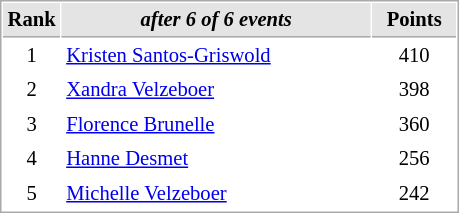<table cellspacing="1" cellpadding="3" style="border:1px solid #AAAAAA;font-size:86%">
<tr style="background-color: #E4E4E4;">
<th style="border-bottom:1px solid #AAAAAA; width: 10px;">Rank</th>
<th style="border-bottom:1px solid #AAAAAA; width: 200px;"><em>after 6 of 6 events</em></th>
<th style="border-bottom:1px solid #AAAAAA; width: 50px;">Points</th>
</tr>
<tr>
<td align=center>1</td>
<td> <a href='#'>Kristen Santos-Griswold</a></td>
<td align=center>410</td>
</tr>
<tr>
<td align=center>2</td>
<td> <a href='#'>Xandra Velzeboer</a></td>
<td align=center>398</td>
</tr>
<tr>
<td align=center>3</td>
<td> <a href='#'>Florence Brunelle</a></td>
<td align=center>360</td>
</tr>
<tr>
<td align=center>4</td>
<td> <a href='#'>Hanne Desmet</a></td>
<td align=center>256</td>
</tr>
<tr>
<td align=center>5</td>
<td> <a href='#'>Michelle Velzeboer</a></td>
<td align=center>242</td>
</tr>
</table>
